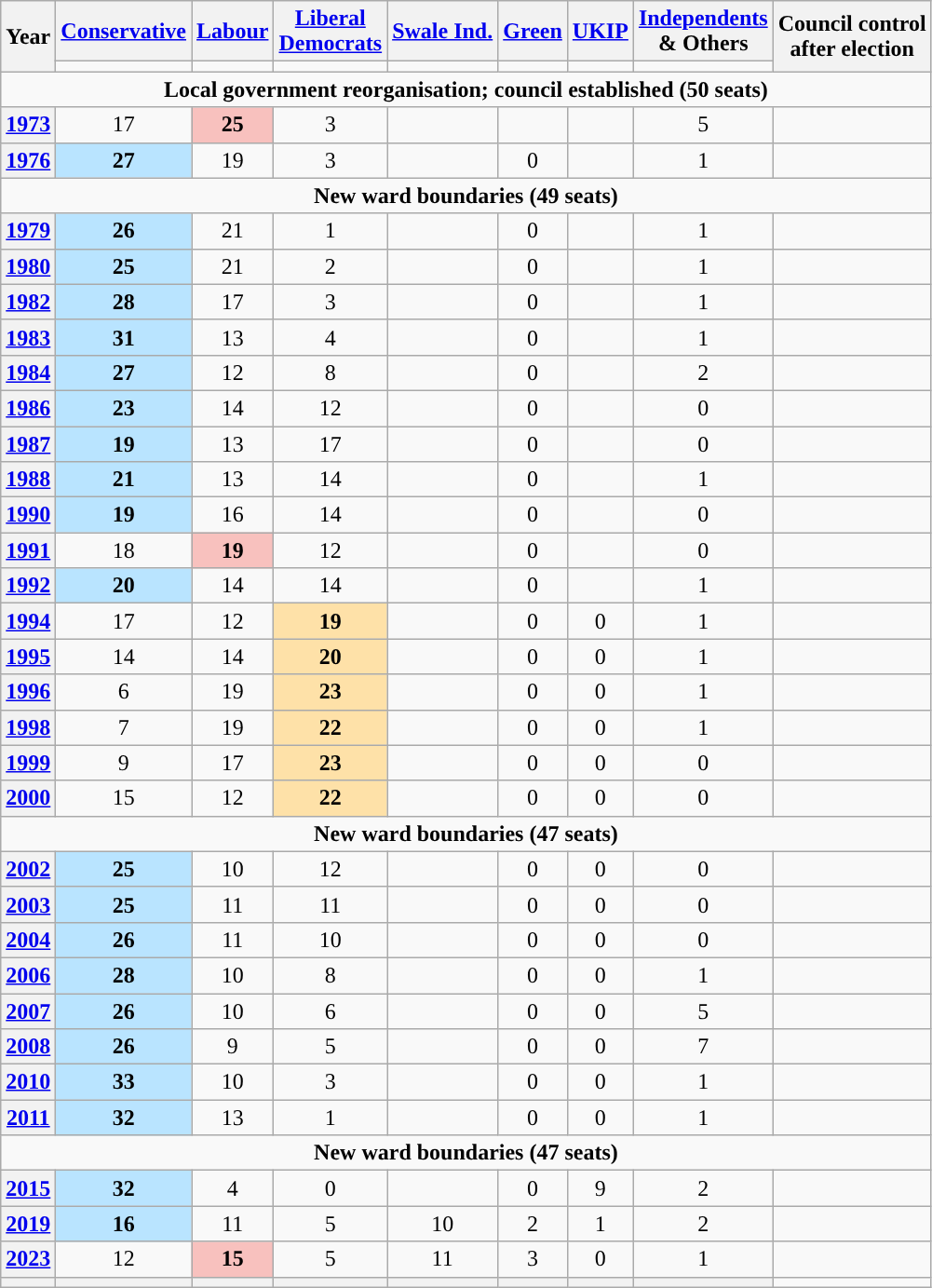<table class="wikitable plainrowheaders" style="text-align:center">
<tr>
<th scope="col" rowspan="2">Year</th>
<th scope="col"><a href='#'>Conservative</a></th>
<th scope="col"><a href='#'>Labour</a></th>
<th scope="col" style="width:1px"><a href='#'>Liberal Democrats</a></th>
<th scope="col"><a href='#'>Swale Ind.</a></th>
<th scope="col"><a href='#'>Green</a></th>
<th scope="col"><a href='#'>UKIP</a></th>
<th scope="col"><a href='#'>Independents</a><br>& Others</th>
<th scope="col" rowspan="2" colspan="2">Council control<br>after election</th>
</tr>
<tr>
<td style="background:"></td>
<td style="background:"></td>
<td style="background:"></td>
<td style="background:"></td>
<td style="background:"></td>
<td style="background:"></td>
<td style="background:"></td>
</tr>
<tr>
<td colspan="10"><strong>Local government reorganisation; council established (50 seats)</strong></td>
</tr>
<tr>
<th scope="row"><a href='#'>1973</a></th>
<td>17</td>
<td style="background:#F8C1BE;"><strong>25</strong></td>
<td>3</td>
<td></td>
<td></td>
<td></td>
<td>5</td>
<td></td>
</tr>
<tr>
<th scope="row"><a href='#'>1976</a></th>
<td style="background:#B9E4FF;"><strong>27</strong></td>
<td>19</td>
<td>3</td>
<td></td>
<td>0</td>
<td></td>
<td>1</td>
<td></td>
</tr>
<tr>
<td colspan="10"><strong>New ward boundaries (49 seats)</strong></td>
</tr>
<tr>
<th scope="row"><a href='#'>1979</a></th>
<td style="background:#B9E4FF;"><strong>26</strong></td>
<td>21</td>
<td>1</td>
<td></td>
<td>0</td>
<td></td>
<td>1</td>
<td></td>
</tr>
<tr>
<th scope="row"><a href='#'>1980</a></th>
<td style="background:#B9E4FF;"><strong>25</strong></td>
<td>21</td>
<td>2</td>
<td></td>
<td>0</td>
<td></td>
<td>1</td>
<td></td>
</tr>
<tr>
<th scope="row"><a href='#'>1982</a></th>
<td style="background:#B9E4FF;"><strong>28</strong></td>
<td>17</td>
<td>3</td>
<td></td>
<td>0</td>
<td></td>
<td>1</td>
<td></td>
</tr>
<tr>
<th scope="row"><a href='#'>1983</a></th>
<td style="background:#B9E4FF;"><strong>31</strong></td>
<td>13</td>
<td>4</td>
<td></td>
<td>0</td>
<td></td>
<td>1</td>
<td></td>
</tr>
<tr>
<th scope="row"><a href='#'>1984</a></th>
<td style="background:#B9E4FF;"><strong>27</strong></td>
<td>12</td>
<td>8</td>
<td></td>
<td>0</td>
<td></td>
<td>2</td>
<td></td>
</tr>
<tr>
<th scope="row"><a href='#'>1986</a></th>
<td style="background:#B9E4FF;"><strong>23</strong></td>
<td>14</td>
<td>12</td>
<td></td>
<td>0</td>
<td></td>
<td>0</td>
<td></td>
</tr>
<tr>
<th scope="row"><a href='#'>1987</a></th>
<td style="background:#B9E4FF;"><strong>19</strong></td>
<td>13</td>
<td>17</td>
<td></td>
<td>0</td>
<td></td>
<td>0</td>
<td></td>
</tr>
<tr>
<th scope="row"><a href='#'>1988</a></th>
<td style="background:#B9E4FF;"><strong>21</strong></td>
<td>13</td>
<td>14</td>
<td></td>
<td>0</td>
<td></td>
<td>1</td>
<td></td>
</tr>
<tr>
<th scope="row"><a href='#'>1990</a></th>
<td style="background:#B9E4FF;"><strong>19</strong></td>
<td>16</td>
<td>14</td>
<td></td>
<td>0</td>
<td></td>
<td>0</td>
<td></td>
</tr>
<tr>
<th scope="row"><a href='#'>1991</a></th>
<td>18</td>
<td style="background:#F8C1BE;"><strong>19</strong></td>
<td>12</td>
<td></td>
<td>0</td>
<td></td>
<td>0</td>
<td></td>
</tr>
<tr>
<th scope="row"><a href='#'>1992</a></th>
<td style="background:#B9E4FF;"><strong>20</strong></td>
<td>14</td>
<td>14</td>
<td></td>
<td>0</td>
<td></td>
<td>1</td>
<td></td>
</tr>
<tr>
<th scope="row"><a href='#'>1994</a></th>
<td>17</td>
<td>12</td>
<td style="background:#FEE1A8"><strong>19</strong></td>
<td></td>
<td>0</td>
<td>0</td>
<td>1</td>
<td></td>
</tr>
<tr>
<th scope="row"><a href='#'>1995</a></th>
<td>14</td>
<td>14</td>
<td style="background:#FEE1A8"><strong>20</strong></td>
<td></td>
<td>0</td>
<td>0</td>
<td>1</td>
<td></td>
</tr>
<tr>
<th scope="row"><a href='#'>1996</a></th>
<td>6</td>
<td>19</td>
<td style="background:#FEE1A8"><strong>23</strong></td>
<td></td>
<td>0</td>
<td>0</td>
<td>1</td>
<td></td>
</tr>
<tr>
<th scope="row"><a href='#'>1998</a></th>
<td>7</td>
<td>19</td>
<td style="background:#FEE1A8"><strong>22</strong></td>
<td></td>
<td>0</td>
<td>0</td>
<td>1</td>
<td></td>
</tr>
<tr>
<th scope="row"><a href='#'>1999</a></th>
<td>9</td>
<td>17</td>
<td style="background:#FEE1A8"><strong>23</strong></td>
<td></td>
<td>0</td>
<td>0</td>
<td>0</td>
<td></td>
</tr>
<tr>
<th scope="row"><a href='#'>2000</a></th>
<td>15</td>
<td>12</td>
<td style="background:#FEE1A8"><strong>22</strong></td>
<td></td>
<td>0</td>
<td>0</td>
<td>0</td>
<td></td>
</tr>
<tr>
<td colspan="10"><strong>New ward boundaries (47 seats)</strong></td>
</tr>
<tr>
<th scope="row"><a href='#'>2002</a></th>
<td style="background:#B9E4FF;"><strong>25</strong></td>
<td>10</td>
<td>12</td>
<td></td>
<td>0</td>
<td>0</td>
<td>0</td>
<td></td>
</tr>
<tr>
<th scope="row"><a href='#'>2003</a></th>
<td style="background:#B9E4FF;"><strong>25</strong></td>
<td>11</td>
<td>11</td>
<td></td>
<td>0</td>
<td>0</td>
<td>0</td>
<td></td>
</tr>
<tr>
<th scope="row"><a href='#'>2004</a></th>
<td style="background:#B9E4FF;"><strong>26</strong></td>
<td>11</td>
<td>10</td>
<td></td>
<td>0</td>
<td>0</td>
<td>0</td>
<td></td>
</tr>
<tr>
<th scope="row"><a href='#'>2006</a></th>
<td style="background:#B9E4FF;"><strong>28</strong></td>
<td>10</td>
<td>8</td>
<td></td>
<td>0</td>
<td>0</td>
<td>1</td>
<td></td>
</tr>
<tr>
<th scope="row"><a href='#'>2007</a></th>
<td style="background:#B9E4FF;"><strong>26</strong></td>
<td>10</td>
<td>6</td>
<td></td>
<td>0</td>
<td>0</td>
<td>5</td>
<td></td>
</tr>
<tr>
<th scope="row"><a href='#'>2008</a></th>
<td style="background:#B9E4FF;"><strong>26</strong></td>
<td>9</td>
<td>5</td>
<td></td>
<td>0</td>
<td>0</td>
<td>7</td>
<td></td>
</tr>
<tr>
<th scope="row"><a href='#'>2010</a></th>
<td style="background:#B9E4FF;"><strong>33</strong></td>
<td>10</td>
<td>3</td>
<td></td>
<td>0</td>
<td>0</td>
<td>1</td>
<td></td>
</tr>
<tr>
<th scope="row"><a href='#'>2011</a></th>
<td style="background:#B9E4FF;"><strong>32</strong></td>
<td>13</td>
<td>1</td>
<td></td>
<td>0</td>
<td>0</td>
<td>1</td>
<td></td>
</tr>
<tr>
<td colspan="10"><strong>New ward boundaries (47 seats)</strong></td>
</tr>
<tr>
<th scope="row"><a href='#'>2015</a></th>
<td style="background:#B9E4FF;"><strong>32</strong></td>
<td>4</td>
<td>0</td>
<td></td>
<td>0</td>
<td>9</td>
<td>2</td>
<td></td>
</tr>
<tr>
<th scope="row"><a href='#'>2019</a></th>
<td style="background:#B9E4FF;"><strong>16</strong></td>
<td>11</td>
<td>5</td>
<td>10</td>
<td>2</td>
<td>1</td>
<td>2</td>
<td></td>
</tr>
<tr>
<th scope="row"><a href='#'>2023</a></th>
<td>12</td>
<td style="background:#F8C1BE;"><strong>15</strong></td>
<td>5</td>
<td>11</td>
<td>3</td>
<td>0</td>
<td>1</td>
<td></td>
</tr>
<tr>
<th></th>
<th style="background-color: "></th>
<th style="background-color: "></th>
<th style="background-color: "></th>
<th style="background-color: "></th>
<th style="background-color: "></th>
<th style="background-color: "></th>
<th style="background-color: "></th>
</tr>
</table>
